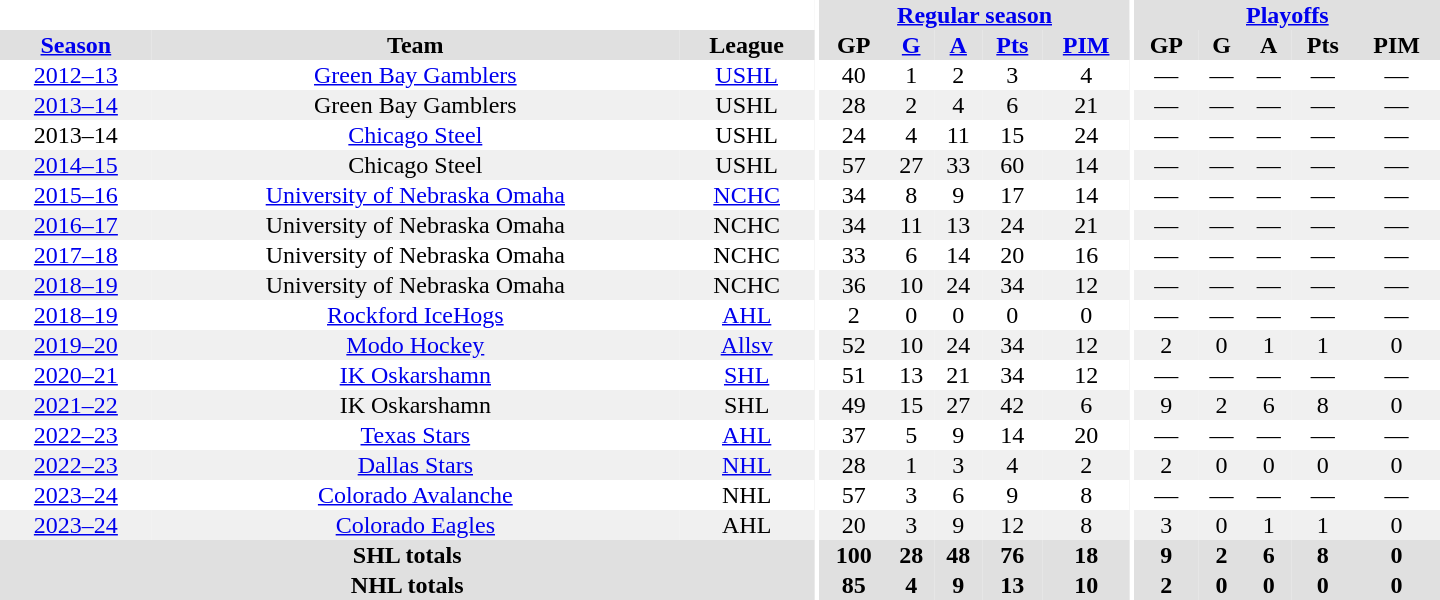<table border="0" cellpadding="1" cellspacing="0" style="text-align:center; width:60em;">
<tr bgcolor="#e0e0e0">
<th colspan="3" bgcolor="#ffffff"></th>
<th rowspan="100" bgcolor="#ffffff"></th>
<th colspan="5"><a href='#'>Regular season</a></th>
<th rowspan="100" bgcolor="#ffffff"></th>
<th colspan="5"><a href='#'>Playoffs</a></th>
</tr>
<tr bgcolor="#e0e0e0">
<th><a href='#'>Season</a></th>
<th>Team</th>
<th>League</th>
<th>GP</th>
<th><a href='#'>G</a></th>
<th><a href='#'>A</a></th>
<th><a href='#'>Pts</a></th>
<th><a href='#'>PIM</a></th>
<th>GP</th>
<th>G</th>
<th>A</th>
<th>Pts</th>
<th>PIM</th>
</tr>
<tr>
<td><a href='#'>2012–13</a></td>
<td><a href='#'>Green Bay Gamblers</a></td>
<td><a href='#'>USHL</a></td>
<td>40</td>
<td>1</td>
<td>2</td>
<td>3</td>
<td>4</td>
<td>—</td>
<td>—</td>
<td>—</td>
<td>—</td>
<td>—</td>
</tr>
<tr bgcolor="#f0f0f0">
<td><a href='#'>2013–14</a></td>
<td>Green Bay Gamblers</td>
<td>USHL</td>
<td>28</td>
<td>2</td>
<td>4</td>
<td>6</td>
<td>21</td>
<td>—</td>
<td>—</td>
<td>—</td>
<td>—</td>
<td>—</td>
</tr>
<tr>
<td>2013–14</td>
<td><a href='#'>Chicago Steel</a></td>
<td>USHL</td>
<td>24</td>
<td>4</td>
<td>11</td>
<td>15</td>
<td>24</td>
<td>—</td>
<td>—</td>
<td>—</td>
<td>—</td>
<td>—</td>
</tr>
<tr bgcolor="#f0f0f0">
<td><a href='#'>2014–15</a></td>
<td>Chicago Steel</td>
<td>USHL</td>
<td>57</td>
<td>27</td>
<td>33</td>
<td>60</td>
<td>14</td>
<td>—</td>
<td>—</td>
<td>—</td>
<td>—</td>
<td>—</td>
</tr>
<tr>
<td><a href='#'>2015–16</a></td>
<td><a href='#'>University of Nebraska Omaha</a></td>
<td><a href='#'>NCHC</a></td>
<td>34</td>
<td>8</td>
<td>9</td>
<td>17</td>
<td>14</td>
<td>—</td>
<td>—</td>
<td>—</td>
<td>—</td>
<td>—</td>
</tr>
<tr bgcolor="#f0f0f0">
<td><a href='#'>2016–17</a></td>
<td>University of Nebraska Omaha</td>
<td>NCHC</td>
<td>34</td>
<td>11</td>
<td>13</td>
<td>24</td>
<td>21</td>
<td>—</td>
<td>—</td>
<td>—</td>
<td>—</td>
<td>—</td>
</tr>
<tr>
<td><a href='#'>2017–18</a></td>
<td>University of Nebraska Omaha</td>
<td>NCHC</td>
<td>33</td>
<td>6</td>
<td>14</td>
<td>20</td>
<td>16</td>
<td>—</td>
<td>—</td>
<td>—</td>
<td>—</td>
<td>—</td>
</tr>
<tr bgcolor="#f0f0f0">
<td><a href='#'>2018–19</a></td>
<td>University of Nebraska Omaha</td>
<td>NCHC</td>
<td>36</td>
<td>10</td>
<td>24</td>
<td>34</td>
<td>12</td>
<td>—</td>
<td>—</td>
<td>—</td>
<td>—</td>
<td>—</td>
</tr>
<tr>
<td><a href='#'>2018–19</a></td>
<td><a href='#'>Rockford IceHogs</a></td>
<td><a href='#'>AHL</a></td>
<td>2</td>
<td>0</td>
<td>0</td>
<td>0</td>
<td>0</td>
<td>—</td>
<td>—</td>
<td>—</td>
<td>—</td>
<td>—</td>
</tr>
<tr bgcolor="#f0f0f0">
<td><a href='#'>2019–20</a></td>
<td><a href='#'>Modo Hockey</a></td>
<td><a href='#'>Allsv</a></td>
<td>52</td>
<td>10</td>
<td>24</td>
<td>34</td>
<td>12</td>
<td>2</td>
<td>0</td>
<td>1</td>
<td>1</td>
<td>0</td>
</tr>
<tr>
<td><a href='#'>2020–21</a></td>
<td><a href='#'>IK Oskarshamn</a></td>
<td><a href='#'>SHL</a></td>
<td>51</td>
<td>13</td>
<td>21</td>
<td>34</td>
<td>12</td>
<td>—</td>
<td>—</td>
<td>—</td>
<td>—</td>
<td>—</td>
</tr>
<tr bgcolor="#f0f0f0">
<td><a href='#'>2021–22</a></td>
<td>IK Oskarshamn</td>
<td>SHL</td>
<td>49</td>
<td>15</td>
<td>27</td>
<td>42</td>
<td>6</td>
<td>9</td>
<td>2</td>
<td>6</td>
<td>8</td>
<td>0</td>
</tr>
<tr>
<td><a href='#'>2022–23</a></td>
<td><a href='#'>Texas Stars</a></td>
<td><a href='#'>AHL</a></td>
<td>37</td>
<td>5</td>
<td>9</td>
<td>14</td>
<td>20</td>
<td>—</td>
<td>—</td>
<td>—</td>
<td>—</td>
<td>—</td>
</tr>
<tr bgcolor="#f0f0f0">
<td><a href='#'>2022–23</a></td>
<td><a href='#'>Dallas Stars</a></td>
<td><a href='#'>NHL</a></td>
<td>28</td>
<td>1</td>
<td>3</td>
<td>4</td>
<td>2</td>
<td>2</td>
<td>0</td>
<td>0</td>
<td>0</td>
<td>0</td>
</tr>
<tr>
<td><a href='#'>2023–24</a></td>
<td><a href='#'>Colorado Avalanche</a></td>
<td>NHL</td>
<td>57</td>
<td>3</td>
<td>6</td>
<td>9</td>
<td>8</td>
<td>—</td>
<td>—</td>
<td>—</td>
<td>—</td>
<td>—</td>
</tr>
<tr bgcolor="#f0f0f0">
<td><a href='#'>2023–24</a></td>
<td><a href='#'>Colorado Eagles</a></td>
<td>AHL</td>
<td>20</td>
<td>3</td>
<td>9</td>
<td>12</td>
<td>8</td>
<td>3</td>
<td>0</td>
<td>1</td>
<td>1</td>
<td>0</td>
</tr>
<tr bgcolor="#e0e0e0">
<th colspan="3">SHL totals</th>
<th>100</th>
<th>28</th>
<th>48</th>
<th>76</th>
<th>18</th>
<th>9</th>
<th>2</th>
<th>6</th>
<th>8</th>
<th>0</th>
</tr>
<tr bgcolor="#e0e0e0">
<th colspan="3">NHL totals</th>
<th>85</th>
<th>4</th>
<th>9</th>
<th>13</th>
<th>10</th>
<th>2</th>
<th>0</th>
<th>0</th>
<th>0</th>
<th>0</th>
</tr>
</table>
